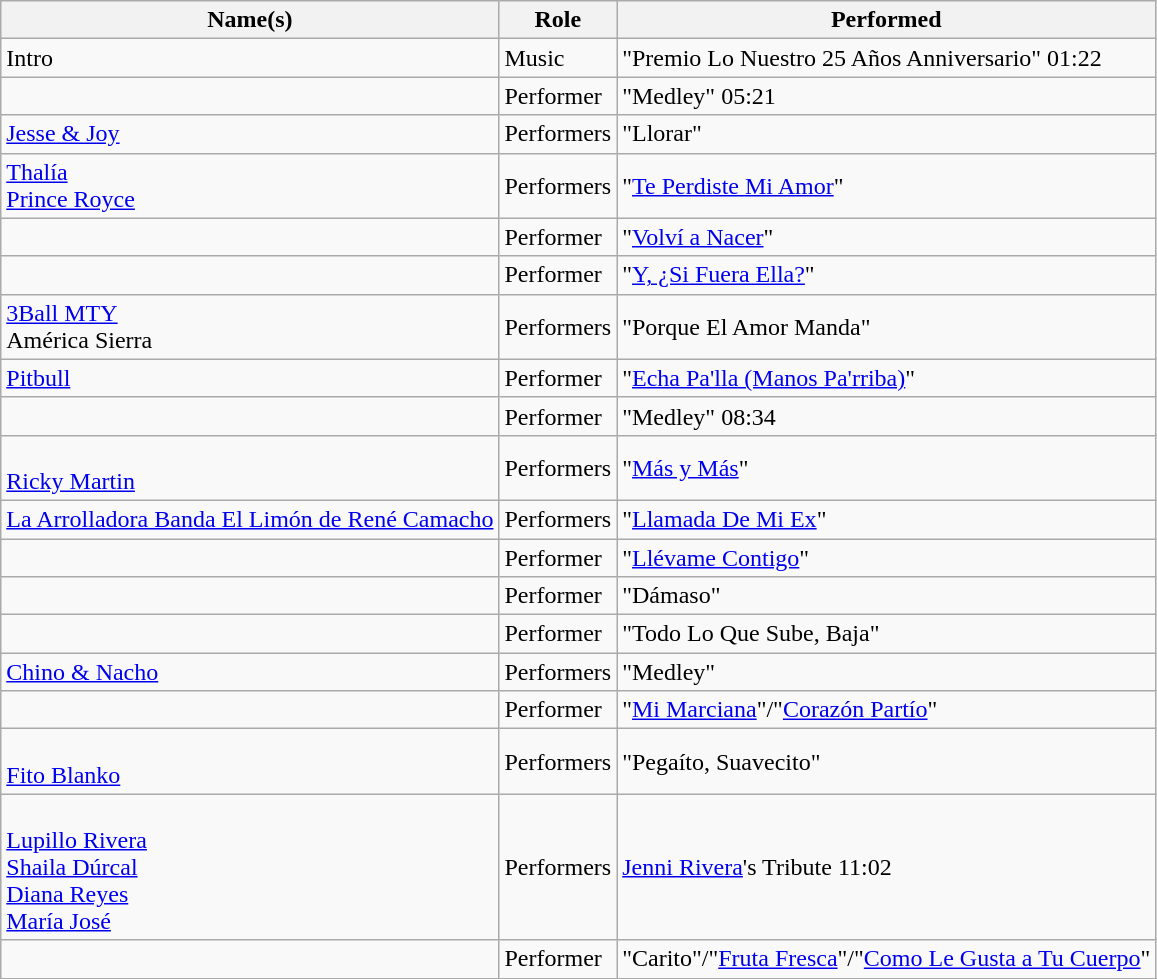<table class="wikitable sortable">
<tr>
<th>Name(s)</th>
<th>Role</th>
<th>Performed</th>
</tr>
<tr>
<td>Intro</td>
<td>Music</td>
<td>"Premio Lo Nuestro 25 Años Anniversario" 01:22</td>
</tr>
<tr>
<td></td>
<td>Performer</td>
<td>"Medley" 05:21</td>
</tr>
<tr>
<td><a href='#'>Jesse & Joy</a></td>
<td>Performers</td>
<td>"Llorar"</td>
</tr>
<tr>
<td><a href='#'>Thalía</a><br><a href='#'>Prince Royce</a></td>
<td>Performers</td>
<td>"<a href='#'>Te Perdiste Mi Amor</a>"</td>
</tr>
<tr>
<td></td>
<td>Performer</td>
<td>"<a href='#'>Volví a Nacer</a>"</td>
</tr>
<tr>
<td></td>
<td>Performer</td>
<td>"<a href='#'>Y, ¿Si Fuera Ella?</a>"</td>
</tr>
<tr>
<td><a href='#'>3Ball MTY</a><br>América Sierra</td>
<td>Performers</td>
<td>"Porque El Amor Manda"</td>
</tr>
<tr>
<td><a href='#'>Pitbull</a></td>
<td>Performer</td>
<td>"<a href='#'>Echa Pa'lla (Manos Pa'rriba)</a>"</td>
</tr>
<tr>
<td></td>
<td>Performer</td>
<td>"Medley" 08:34</td>
</tr>
<tr>
<td><br><a href='#'>Ricky Martin</a></td>
<td>Performers</td>
<td>"<a href='#'>Más y Más</a>"</td>
</tr>
<tr>
<td><a href='#'>La Arrolladora Banda El Limón de René Camacho</a></td>
<td>Performers</td>
<td>"<a href='#'>Llamada De Mi Ex</a>"</td>
</tr>
<tr>
<td></td>
<td>Performer</td>
<td>"<a href='#'>Llévame Contigo</a>"</td>
</tr>
<tr>
<td></td>
<td>Performer</td>
<td>"Dámaso"</td>
</tr>
<tr>
<td></td>
<td>Performer</td>
<td>"Todo Lo Que Sube, Baja"</td>
</tr>
<tr>
<td><a href='#'>Chino & Nacho</a></td>
<td>Performers</td>
<td>"Medley"</td>
</tr>
<tr>
<td></td>
<td>Performer</td>
<td>"<a href='#'>Mi Marciana</a>"/"<a href='#'>Corazón Partío</a>"</td>
</tr>
<tr>
<td><br><a href='#'>Fito Blanko</a></td>
<td>Performers</td>
<td>"Pegaíto, Suavecito"</td>
</tr>
<tr>
<td><br><a href='#'>Lupillo Rivera</a><br><a href='#'>Shaila Dúrcal</a><br><a href='#'>Diana Reyes</a><br><a href='#'>María José</a></td>
<td>Performers</td>
<td><a href='#'>Jenni Rivera</a>'s Tribute 11:02</td>
</tr>
<tr>
<td></td>
<td>Performer</td>
<td>"Carito"/"<a href='#'>Fruta Fresca</a>"/"<a href='#'>Como Le Gusta a Tu Cuerpo</a>"</td>
</tr>
<tr>
</tr>
</table>
